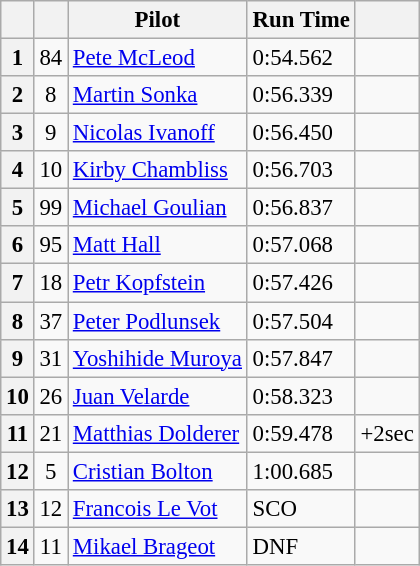<table class="wikitable" style="font-size: 95%;">
<tr>
<th></th>
<th></th>
<th>Pilot</th>
<th>Run Time</th>
<th></th>
</tr>
<tr>
<th>1</th>
<td style="text-align: center;">84</td>
<td> <a href='#'>Pete McLeod</a></td>
<td>0:54.562</td>
<td></td>
</tr>
<tr>
<th>2</th>
<td style="text-align: center;">8</td>
<td> <a href='#'>Martin Sonka</a></td>
<td>0:56.339</td>
<td></td>
</tr>
<tr>
<th>3</th>
<td style="text-align: center;">9</td>
<td> <a href='#'>Nicolas Ivanoff</a></td>
<td>0:56.450</td>
<td></td>
</tr>
<tr>
<th>4</th>
<td style="text-align: center;">10</td>
<td> <a href='#'>Kirby Chambliss</a></td>
<td>0:56.703</td>
<td></td>
</tr>
<tr>
<th>5</th>
<td style="text-align: center;">99</td>
<td> <a href='#'>Michael Goulian</a></td>
<td>0:56.837</td>
<td></td>
</tr>
<tr>
<th>6</th>
<td style="text-align: center;">95</td>
<td> <a href='#'>Matt Hall</a></td>
<td>0:57.068</td>
<td></td>
</tr>
<tr>
<th>7</th>
<td style="text-align: center;">18</td>
<td> <a href='#'>Petr Kopfstein</a></td>
<td>0:57.426</td>
<td></td>
</tr>
<tr>
<th>8</th>
<td style="text-align: center;">37</td>
<td> <a href='#'>Peter Podlunsek</a></td>
<td>0:57.504</td>
<td></td>
</tr>
<tr>
<th>9</th>
<td style="text-align: center;">31</td>
<td> <a href='#'>Yoshihide Muroya</a></td>
<td>0:57.847</td>
<td></td>
</tr>
<tr>
<th>10</th>
<td style="text-align: center;">26</td>
<td> <a href='#'>Juan Velarde</a></td>
<td>0:58.323</td>
<td></td>
</tr>
<tr>
<th>11</th>
<td style="text-align: center;">21</td>
<td> <a href='#'>Matthias Dolderer</a></td>
<td>0:59.478</td>
<td>+2sec</td>
</tr>
<tr>
<th>12</th>
<td style="text-align: center;">5</td>
<td> <a href='#'>Cristian Bolton</a></td>
<td>1:00.685</td>
<td></td>
</tr>
<tr>
<th>13</th>
<td style="text-align: center;">12</td>
<td> <a href='#'>Francois Le Vot</a></td>
<td>SCO</td>
<td></td>
</tr>
<tr>
<th>14</th>
<td style="text-align: center;">11</td>
<td> <a href='#'>Mikael Brageot</a></td>
<td>DNF</td>
<td></td>
</tr>
</table>
